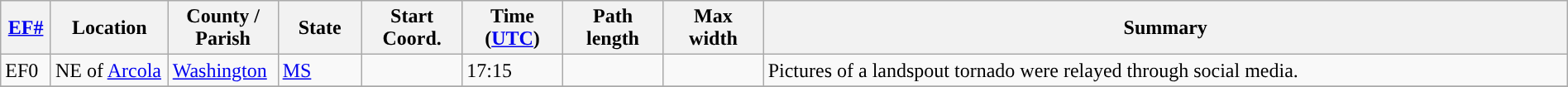<table class="wikitable sortable" style="width:100%;">
<tr>
<th scope="col"  style="width:3%; text-align:center;"><a href='#'>EF#</a></th>
<th scope="col"  style="width:7%; text-align:center;" class="unsortable">Location</th>
<th scope="col"  style="width:6%; text-align:center;" class="unsortable">County / Parish</th>
<th scope="col"  style="width:5%; text-align:center;">State</th>
<th scope="col"  style="width:6%; text-align:center;">Start Coord.</th>
<th scope="col"  style="width:6%; text-align:center;">Time (<a href='#'>UTC</a>)</th>
<th scope="col"  style="width:6%; text-align:center;">Path length</th>
<th scope="col"  style="width:6%; text-align:center;">Max width</th>
<th scope="col" class="unsortable" style="width:48%; text-align:center;">Summary</th>
</tr>
<tr>
<td>EF0</td>
<td>NE of <a href='#'>Arcola</a></td>
<td><a href='#'>Washington</a></td>
<td><a href='#'>MS</a></td>
<td></td>
<td>17:15</td>
<td></td>
<td></td>
<td>Pictures of a landspout tornado were relayed through social media.</td>
</tr>
<tr>
</tr>
</table>
